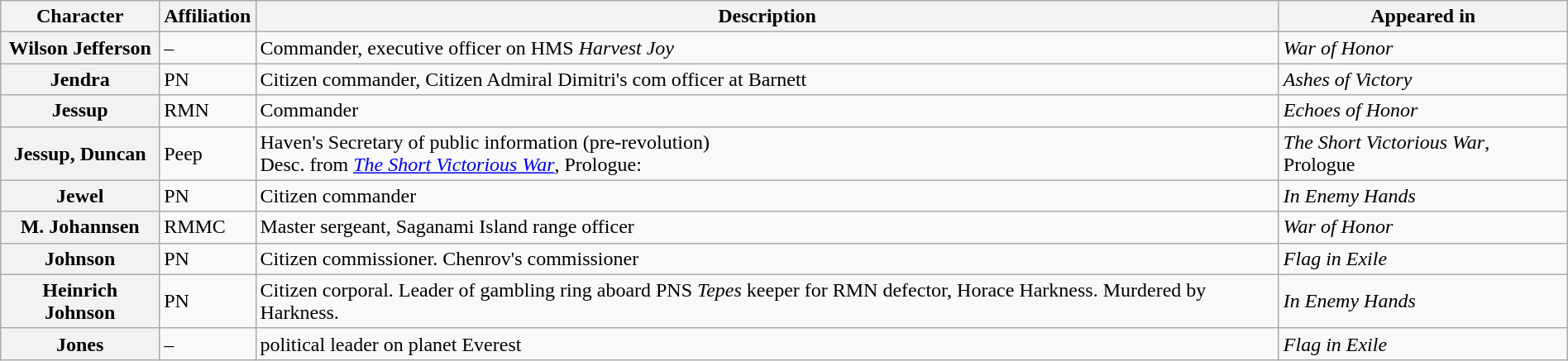<table class="wikitable" style="width: 100%">
<tr>
<th>Character</th>
<th>Affiliation</th>
<th>Description</th>
<th>Appeared in</th>
</tr>
<tr>
<th>Wilson Jefferson</th>
<td>–</td>
<td>Commander, executive officer on HMS <em>Harvest Joy</em></td>
<td><em>War of Honor</em></td>
</tr>
<tr>
<th>Jendra</th>
<td>PN</td>
<td>Citizen commander, Citizen Admiral Dimitri's com officer at Barnett</td>
<td><em>Ashes of Victory</em></td>
</tr>
<tr>
<th>Jessup</th>
<td>RMN</td>
<td>Commander</td>
<td><em>Echoes of Honor</em></td>
</tr>
<tr>
<th>Jessup, Duncan</th>
<td>Peep</td>
<td>Haven's Secretary of public information (pre-revolution)<br>Desc. from <em><a href='#'>The Short Victorious War</a></em>, Prologue: </td>
<td><em>The Short Victorious War</em>, Prologue</td>
</tr>
<tr>
<th>Jewel</th>
<td>PN</td>
<td>Citizen commander</td>
<td><em>In Enemy Hands</em></td>
</tr>
<tr>
<th>M. Johannsen</th>
<td>RMMC</td>
<td>Master sergeant, Saganami Island range officer</td>
<td><em>War of Honor</em></td>
</tr>
<tr>
<th>Johnson</th>
<td>PN</td>
<td>Citizen commissioner. Chenrov's commissioner</td>
<td><em>Flag in Exile</em></td>
</tr>
<tr>
<th>Heinrich Johnson</th>
<td>PN</td>
<td>Citizen corporal. Leader of gambling ring aboard PNS <em>Tepes</em> keeper for RMN defector, Horace Harkness. Murdered by Harkness.</td>
<td><em>In Enemy Hands</em></td>
</tr>
<tr>
<th>Jones</th>
<td>–</td>
<td>political leader on planet Everest</td>
<td><em>Flag in Exile</em></td>
</tr>
</table>
